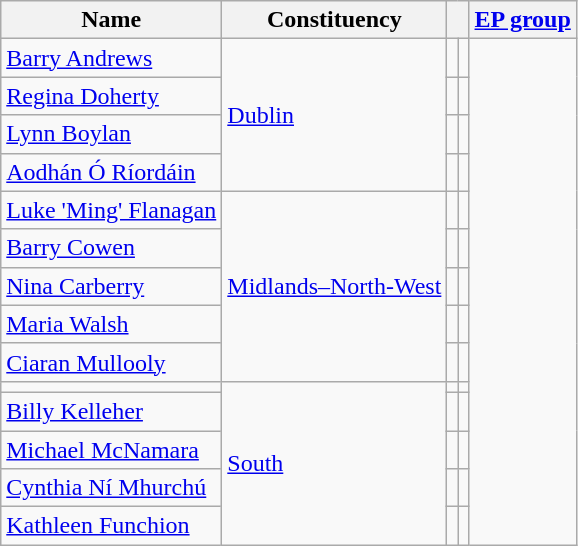<table class="wikitable sortable">
<tr>
<th>Name</th>
<th>Constituency</th>
<th colspan=2></th>
<th colspan=2><a href='#'>EP group</a></th>
</tr>
<tr>
<td><a href='#'>Barry Andrews</a></td>
<td rowspan="4"><a href='#'>Dublin</a></td>
<td></td>
<td></td>
</tr>
<tr>
<td><a href='#'>Regina Doherty</a></td>
<td></td>
<td></td>
</tr>
<tr>
<td><a href='#'>Lynn Boylan</a></td>
<td></td>
<td></td>
</tr>
<tr>
<td><a href='#'>Aodhán Ó Ríordáin</a></td>
<td></td>
<td></td>
</tr>
<tr>
<td><a href='#'>Luke 'Ming' Flanagan</a></td>
<td rowspan="5"><a href='#'>Midlands–North-West</a></td>
<td></td>
<td></td>
</tr>
<tr>
<td><a href='#'>Barry Cowen</a></td>
<td></td>
<td></td>
</tr>
<tr>
<td><a href='#'>Nina Carberry</a></td>
<td></td>
<td></td>
</tr>
<tr>
<td><a href='#'>Maria Walsh</a></td>
<td></td>
<td></td>
</tr>
<tr>
<td><a href='#'>Ciaran Mullooly</a></td>
<td></td>
<td></td>
</tr>
<tr>
<td></td>
<td rowspan="5"><a href='#'>South</a></td>
<td></td>
<td></td>
</tr>
<tr>
<td><a href='#'>Billy Kelleher</a></td>
<td></td>
<td></td>
</tr>
<tr>
<td><a href='#'>Michael McNamara</a></td>
<td></td>
<td></td>
</tr>
<tr>
<td><a href='#'>Cynthia Ní Mhurchú</a></td>
<td></td>
<td></td>
</tr>
<tr>
<td><a href='#'>Kathleen Funchion</a></td>
<td></td>
<td></td>
</tr>
</table>
